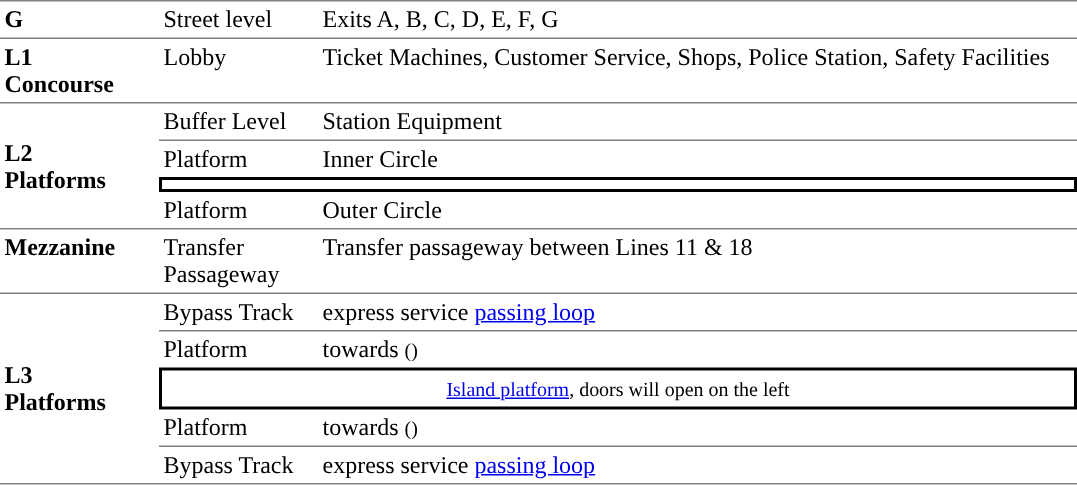<table table border=0 cellspacing=0 cellpadding=3>
<tr>
<td style="border-top:solid 1px gray;" width=50 valign=top><strong>G</strong></td>
<td style="border-top:solid 1px gray;" width=100 valign=top>Street level</td>
<td style="border-top:solid 1px gray;" width=390 valign=top>Exits A, B, C, D, E, F, G</td>
</tr>
<tr>
<td style="border-bottom:solid 1px gray; border-top:solid 1px gray;" valign=top><strong>L1<br>Concourse</strong></td>
<td style="border-bottom:solid 1px gray; border-top:solid 1px gray;" valign=top>Lobby</td>
<td style="border-bottom:solid 1px gray; border-top:solid 1px gray;" valign=top>Ticket Machines, Customer Service, Shops, Police Station, Safety Facilities</td>
</tr>
<tr>
<td style="border-bottom:solid 1px gray;" rowspan="4"><strong>L2<br> Platforms</strong></td>
<td style="border-bottom:solid 1px gray;" valign=top>Buffer Level</td>
<td style="border-bottom:solid 1px gray;" valign=top>Station Equipment</td>
</tr>
<tr>
<td>Platform </td>
<td>  Inner Circle </td>
</tr>
<tr>
<td style="border-right:solid 2px black;border-left:solid 2px black;border-top:solid 2px black;border-bottom:solid 2px black;text-align:center;" colspan=2></td>
</tr>
<tr>
<td style="border-bottom:solid 1px gray;">Platform </td>
<td style="border-bottom:solid 1px gray;"> Outer Circle  </td>
</tr>
<tr>
<td style="border-bottom:solid 1px gray;" valign=top width=100><strong>Mezzanine</strong></td>
<td style="border-bottom:solid 1px gray;" valign=top width=100>Transfer Passageway</td>
<td style="border-bottom:solid 1px gray;" valign=top width=500>Transfer passageway between Lines 11 & 18</td>
</tr>
<tr>
<td style="border-bottom:solid 1px gray;" rowspan="5”"><strong>L3<br> Platforms</strong></td>
<td>Bypass Track</td>
<td>  express service <a href='#'>passing loop</a></td>
</tr>
<tr>
<td style="border-top:solid 1px gray;">Platform </td>
<td style="border-top:solid 1px gray;">  towards  <small>()</small></td>
</tr>
<tr>
<td style="border-top:solid 2px black;border-right:solid 2px black;border-left:solid 2px black;border-bottom:solid 2px black;text-align:center;" colspan=2><small><a href='#'>Island platform</a>, doors will open on the left</small></td>
</tr>
<tr>
<td style="border-bottom:solid 1px gray;">Platform </td>
<td style="border-bottom:solid 1px gray;"> towards  <small>()</small> </td>
</tr>
<tr>
<td style="border-bottom:solid 1px gray;">Bypass Track</td>
<td style="border-bottom:solid 1px gray;"> express service <a href='#'>passing loop</a> </td>
</tr>
</table>
